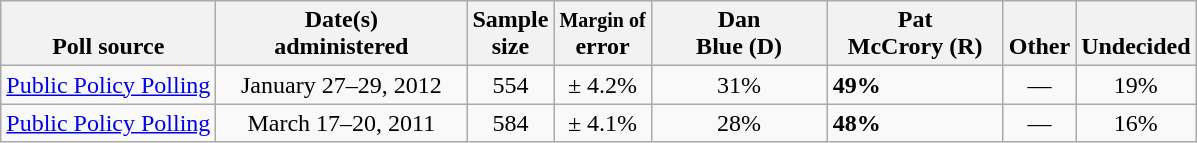<table class="wikitable">
<tr valign= bottom>
<th>Poll source</th>
<th style="width:160px;">Date(s)<br>administered</th>
<th class=small>Sample<br>size</th>
<th><small>Margin of</small><br>error</th>
<th width=110px>Dan<br>Blue (D)</th>
<th width=110px>Pat<br>McCrory (R)</th>
<th>Other</th>
<th>Undecided</th>
</tr>
<tr>
<td><a href='#'>Public Policy Polling</a></td>
<td align=center>January 27–29, 2012</td>
<td align=center>554</td>
<td align=center>± 4.2%</td>
<td align=center>31%</td>
<td><strong>49%</strong></td>
<td align=center>—</td>
<td align=center>19%</td>
</tr>
<tr>
<td><a href='#'>Public Policy Polling</a></td>
<td align=center>March 17–20, 2011</td>
<td align=center>584</td>
<td align=center>± 4.1%</td>
<td align=center>28%</td>
<td><strong>48%</strong></td>
<td align=center>—</td>
<td align=center>16%</td>
</tr>
</table>
